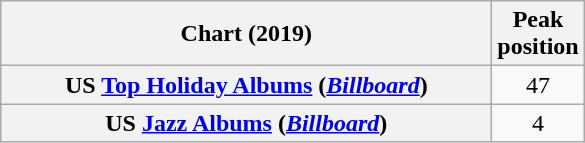<table class="wikitable plainrowheaders sortable" style="text-align:center;">
<tr>
<th scope="col" style="width:20em;">Chart (2019)</th>
<th scope="col">Peak<br>position</th>
</tr>
<tr>
<th scope="row">US <a href='#'>Top Holiday Albums</a> (<em><a href='#'>Billboard</a></em>)</th>
<td>47</td>
</tr>
<tr>
<th scope="row">US <a href='#'>Jazz Albums</a> (<em><a href='#'>Billboard</a></em>)</th>
<td>4</td>
</tr>
</table>
